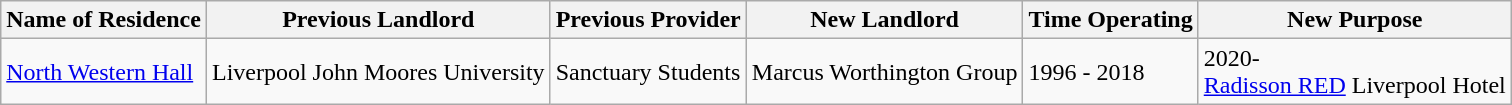<table class="wikitable">
<tr>
<th>Name of Residence</th>
<th>Previous Landlord</th>
<th>Previous Provider</th>
<th>New Landlord</th>
<th>Time Operating</th>
<th>New Purpose</th>
</tr>
<tr>
<td><a href='#'>North Western Hall</a></td>
<td>Liverpool John Moores University</td>
<td>Sanctuary Students</td>
<td>Marcus Worthington Group</td>
<td>1996 - 2018</td>
<td>2020-<br><a href='#'>Radisson RED</a> Liverpool Hotel<br></td>
</tr>
</table>
